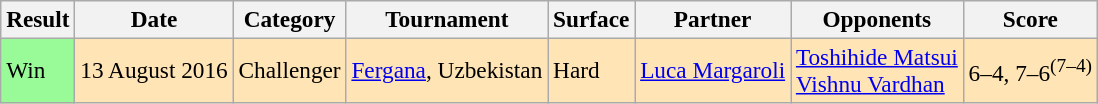<table class="sortable wikitable" style=font-size:97%>
<tr>
<th>Result</th>
<th>Date</th>
<th>Category</th>
<th>Tournament</th>
<th>Surface</th>
<th>Partner</th>
<th>Opponents</th>
<th>Score</th>
</tr>
<tr bgcolor=moccasin>
<td style="background:#98FB98">Win</td>
<td>13 August 2016</td>
<td>Challenger</td>
<td><a href='#'>Fergana</a>, Uzbekistan</td>
<td>Hard</td>
<td> <a href='#'>Luca Margaroli</a></td>
<td> <a href='#'>Toshihide Matsui</a><br> <a href='#'>Vishnu Vardhan</a></td>
<td>6–4, 7–6<sup>(7–4)</sup></td>
</tr>
</table>
